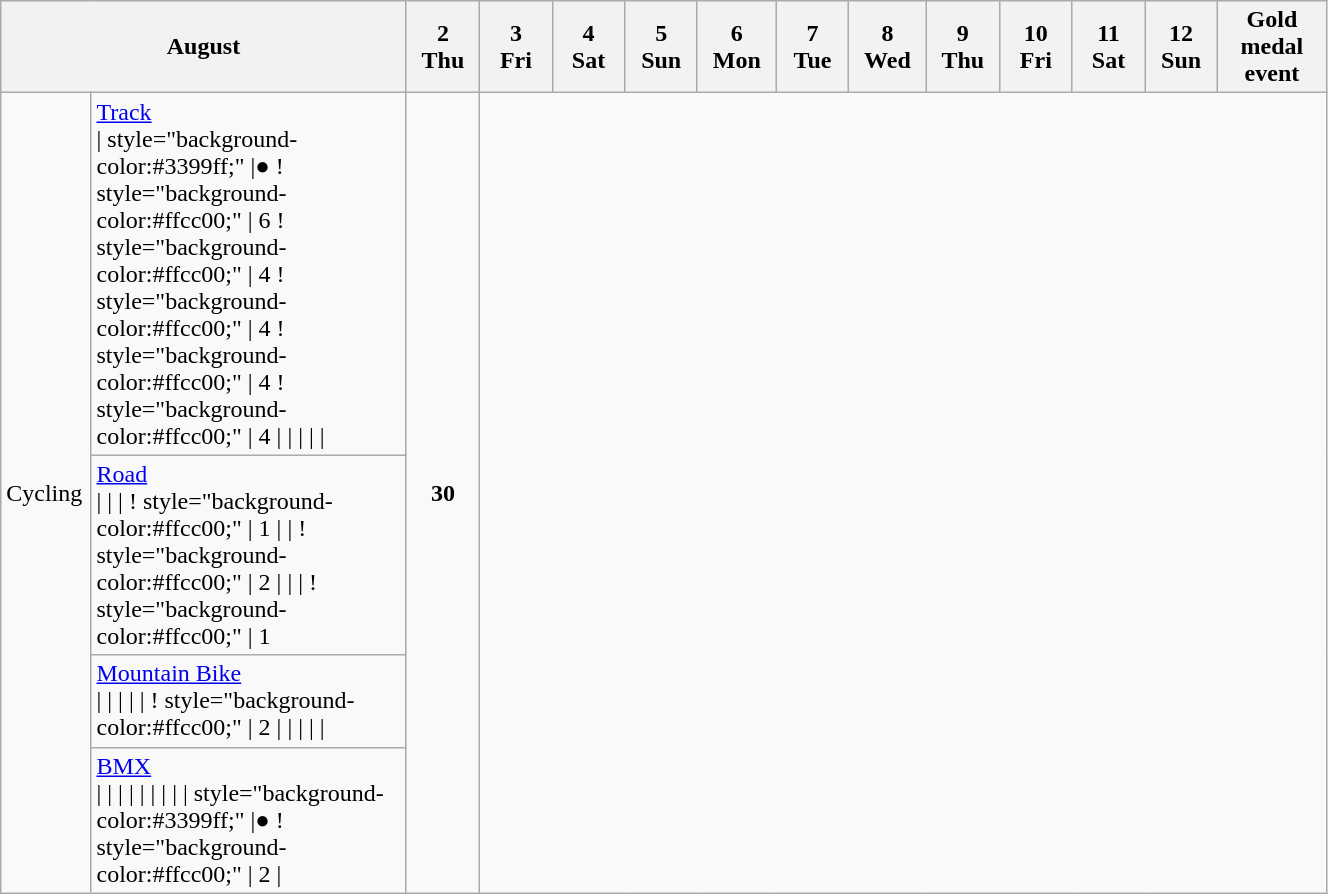<table class="wikitable" width=70% style="font-size:100%; text-align:left;">
<tr>
<th style=width:18%; colspan=2>August</th>
<th style=width:4%;>2<br>Thu</th>
<th style=width:4%;>3<br>Fri</th>
<th style=width:4%;>4<br>Sat</th>
<th style=width:4%;>5<br>Sun</th>
<th style=width:4%;>6<br>Mon</th>
<th style=width:4%;>7<br>Tue</th>
<th style=width:4%;>8<br>Wed</th>
<th style=width:4%;>9<br>Thu</th>
<th style=width:4%;>10<br>Fri</th>
<th style=width:4%;>11<br>Sat</th>
<th style=width:4%;>12<br>Sun</th>
<th style=width:6%;>Gold medal event</th>
</tr>
<tr style="text-align:center;">
<td style="text-align:left;" rowspan="4">Cycling</td>
<td style="text-align:left;"> <a href='#'>Track</a><br>| style="background-color:#3399ff;" |●
! style="background-color:#ffcc00;" | 6
! style="background-color:#ffcc00;" | 4
! style="background-color:#ffcc00;" | 4
! style="background-color:#ffcc00;" | 4
! style="background-color:#ffcc00;" | 4
|
|
|
| 
|</td>
<td rowspan=4><strong>30</strong></td>
</tr>
<tr style="text-align:center;">
<td style="text-align:left;"> <a href='#'>Road</a><br>| 
|
|
! style="background-color:#ffcc00;" | 1
| 
| 
! style="background-color:#ffcc00;" | 2
|
|
|
! style="background-color:#ffcc00;" | 1</td>
</tr>
<tr style="text-align:center;">
<td style="text-align:left;"> <a href='#'>Mountain Bike</a><br>|
|
|
|
|
! style="background-color:#ffcc00;" | 2
|
|
|
|
|</td>
</tr>
<tr style="text-align:center;">
<td style="text-align:left;"> <a href='#'>BMX</a><br>|
|
|
|
|
|
|
|
| style="background-color:#3399ff;" |●
! style="background-color:#ffcc00;" | 2
|</td>
</tr>
</table>
